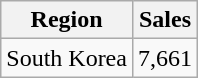<table class="wikitable">
<tr>
<th>Region</th>
<th>Sales</th>
</tr>
<tr>
<td>South Korea</td>
<td>7,661</td>
</tr>
</table>
